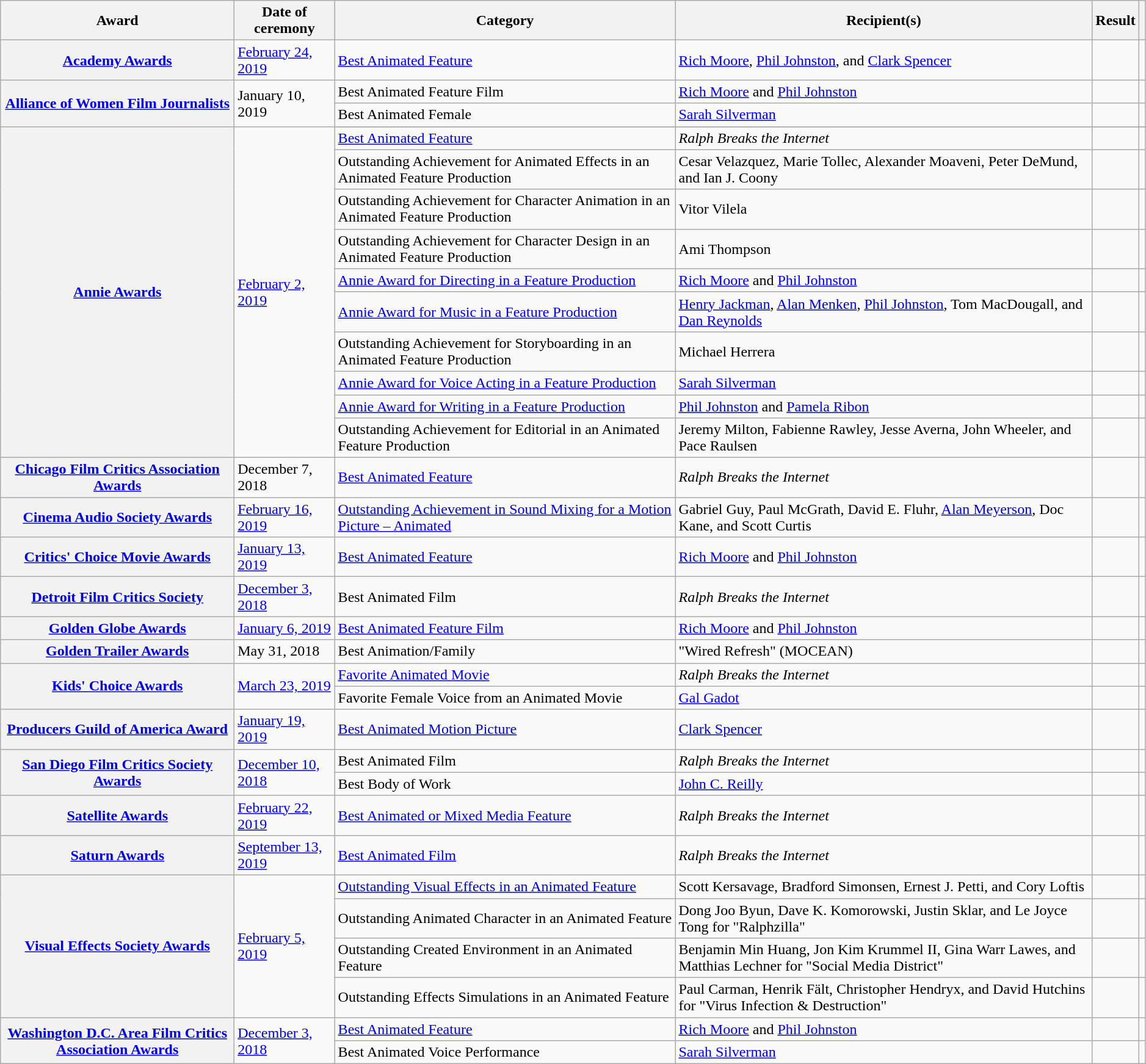<table class="wikitable sortable plainrowheaders" style="width: 99%;">
<tr>
<th scope="col">Award</th>
<th scope="col">Date of ceremony</th>
<th scope="col">Category</th>
<th scope="col">Recipient(s)</th>
<th scope="col">Result</th>
<th scope="col" class="unsortable"></th>
</tr>
<tr>
<th scope="row" style="text-align:center;"><a href='#'>Academy Awards</a></th>
<td><a href='#'>February 24, 2019</a></td>
<td><a href='#'>Best Animated Feature</a></td>
<td><a href='#'>Rich Moore</a>, <a href='#'>Phil Johnston</a>, and <a href='#'>Clark Spencer</a></td>
<td></td>
<td style="text-align:center;"></td>
</tr>
<tr>
<th scope="row" style="text-align:center;" rowspan="2"><a href='#'>Alliance of Women Film Journalists</a></th>
<td rowspan="2">January 10, 2019</td>
<td>Best Animated Feature Film</td>
<td><a href='#'>Rich Moore</a> and <a href='#'>Phil Johnston</a></td>
<td></td>
<td style="text-align:center;"></td>
</tr>
<tr>
<td>Best Animated Female</td>
<td><a href='#'>Sarah Silverman</a></td>
<td></td>
<td style="text-align:center;"></td>
</tr>
<tr>
<th scope="row" style="text-align:center;" rowspan="11"><a href='#'>Annie Awards</a></th>
<td rowspan="11"><a href='#'>February 2, 2019</a></td>
</tr>
<tr>
<td><a href='#'>Best Animated Feature</a></td>
<td><em>Ralph Breaks the Internet</em></td>
<td></td>
<td style="text-align:center;"></td>
</tr>
<tr>
<td>Outstanding Achievement for Animated Effects in an Animated Feature Production</td>
<td>Cesar Velazquez, Marie Tollec, Alexander Moaveni, Peter DeMund, and Ian J. Coony</td>
<td></td>
<td style="text-align:center;"></td>
</tr>
<tr>
<td>Outstanding Achievement for Character Animation in an Animated Feature Production</td>
<td>Vitor Vilela</td>
<td></td>
<td style="text-align:center;"></td>
</tr>
<tr>
<td>Outstanding Achievement for Character Design in an Animated Feature Production</td>
<td>Ami Thompson</td>
<td></td>
<td style="text-align:center;"></td>
</tr>
<tr>
<td><a href='#'>Annie Award for Directing in a Feature Production</a></td>
<td><a href='#'>Rich Moore</a> and <a href='#'>Phil Johnston</a></td>
<td></td>
<td style="text-align:center;"></td>
</tr>
<tr>
<td><a href='#'>Annie Award for Music in a Feature Production</a></td>
<td><a href='#'>Henry Jackman</a>, <a href='#'>Alan Menken</a>, <a href='#'>Phil Johnston</a>, Tom MacDougall, and <a href='#'>Dan Reynolds</a></td>
<td></td>
<td style="text-align:center;"></td>
</tr>
<tr>
<td>Outstanding Achievement for Storyboarding in an Animated Feature Production</td>
<td>Michael Herrera</td>
<td></td>
<td style="text-align:center;"></td>
</tr>
<tr>
<td><a href='#'>Annie Award for Voice Acting in a Feature Production</a></td>
<td><a href='#'>Sarah Silverman</a></td>
<td></td>
<td style="text-align:center;"></td>
</tr>
<tr>
<td><a href='#'>Annie Award for Writing in a Feature Production</a></td>
<td><a href='#'>Phil Johnston</a> and <a href='#'>Pamela Ribon</a></td>
<td></td>
<td style="text-align:center;"></td>
</tr>
<tr>
<td>Outstanding Achievement for Editorial in an Animated Feature Production</td>
<td>Jeremy Milton, Fabienne Rawley, Jesse Averna, John Wheeler, and Pace Raulsen</td>
<td></td>
<td style="text-align:center;"></td>
</tr>
<tr>
<th scope="row" style="text-align:center;"><a href='#'>Chicago Film Critics Association Awards</a></th>
<td>December 7, 2018</td>
<td><a href='#'>Best Animated Feature</a></td>
<td><em>Ralph Breaks the Internet</em></td>
<td></td>
<td style="text-align:center;"></td>
</tr>
<tr>
<th scope="row" style="text-align:center;"><a href='#'>Cinema Audio Society Awards</a></th>
<td><a href='#'>February 16, 2019</a></td>
<td><a href='#'>Outstanding Achievement in Sound Mixing for a Motion Picture – Animated</a></td>
<td>Gabriel Guy, Paul McGrath, David E. Fluhr, <a href='#'>Alan Meyerson</a>, Doc Kane, and Scott Curtis</td>
<td></td>
<td style="text-align:center;"></td>
</tr>
<tr>
<th scope="row" style="text-align:center;"><a href='#'>Critics' Choice Movie Awards</a></th>
<td><a href='#'>January 13, 2019</a></td>
<td><a href='#'>Best Animated Feature</a></td>
<td><a href='#'>Rich Moore</a> and <a href='#'>Phil Johnston</a></td>
<td></td>
<td style="text-align:center;"></td>
</tr>
<tr>
<th scope="row" style="text-align:center;"><a href='#'>Detroit Film Critics Society</a></th>
<td><a href='#'>December 3, 2018</a></td>
<td>Best Animated Film</td>
<td><em>Ralph Breaks the Internet</em></td>
<td></td>
<td style="text-align:center;"></td>
</tr>
<tr>
<th scope="row" style="text-align:center;"><a href='#'>Golden Globe Awards</a></th>
<td><a href='#'>January 6, 2019</a></td>
<td><a href='#'>Best Animated Feature Film</a></td>
<td><a href='#'>Rich Moore</a> and <a href='#'>Phil Johnston</a></td>
<td></td>
<td style="text-align:center;"></td>
</tr>
<tr>
<th scope="row" style="text-align:center;"><a href='#'>Golden Trailer Awards</a></th>
<td>May 31, 2018</td>
<td>Best Animation/Family</td>
<td>"Wired Refresh" (MOCEAN)</td>
<td></td>
<td style="text-align:center;"></td>
</tr>
<tr>
<th scope="row" style="text-align:center;" rowspan="2"><a href='#'>Kids' Choice Awards</a></th>
<td rowspan="2"><a href='#'>March 23, 2019</a></td>
<td><a href='#'>Favorite Animated Movie</a></td>
<td><em>Ralph Breaks the Internet</em></td>
<td></td>
<td style="text-align:center;"></td>
</tr>
<tr>
<td>Favorite Female Voice from an Animated Movie</td>
<td><a href='#'>Gal Gadot</a></td>
<td></td>
<td style="text-align:center;"></td>
</tr>
<tr>
<th scope="row" style="text-align:center;"><a href='#'>Producers Guild of America Award</a></th>
<td><a href='#'>January 19, 2019</a></td>
<td><a href='#'>Best Animated Motion Picture</a></td>
<td><a href='#'>Clark Spencer</a></td>
<td></td>
<td style="text-align:center;"></td>
</tr>
<tr>
<th scope="row" style="text-align:center;" rowspan="2"><a href='#'>San Diego Film Critics Society Awards</a></th>
<td rowspan="2"><a href='#'>December 10, 2018</a></td>
<td>Best Animated Film</td>
<td><em>Ralph Breaks the Internet</em></td>
<td></td>
<td style="text-align:center;"></td>
</tr>
<tr>
<td>Best Body of Work</td>
<td><a href='#'>John C. Reilly</a></td>
<td></td>
<td style="text-align:center;"></td>
</tr>
<tr>
<th scope="row" style="text-align:center;"><a href='#'>Satellite Awards</a></th>
<td><a href='#'>February 22, 2019</a></td>
<td><a href='#'>Best Animated or Mixed Media Feature</a></td>
<td><em>Ralph Breaks the Internet</em></td>
<td></td>
<td style="text-align:center;"></td>
</tr>
<tr>
<th scope="row" style="text-align:center;"><a href='#'>Saturn Awards</a></th>
<td><a href='#'>September 13, 2019</a></td>
<td><a href='#'>Best Animated Film</a></td>
<td><em>Ralph Breaks the Internet</em></td>
<td></td>
<td style="text-align:center;"></td>
</tr>
<tr>
<th scope="row" style="text-align:center;" rowspan="4"><a href='#'>Visual Effects Society Awards</a></th>
<td rowspan="4"><a href='#'>February 5, 2019</a></td>
<td><a href='#'>Outstanding Visual Effects in an Animated Feature</a></td>
<td>Scott Kersavage, Bradford Simonsen, Ernest J. Petti, and Cory Loftis</td>
<td></td>
<td style="text-align:center;"></td>
</tr>
<tr>
<td>Outstanding Animated Character in an Animated Feature</td>
<td>Dong Joo Byun, Dave K. Komorowski, Justin Sklar, and Le Joyce Tong for "Ralphzilla"</td>
<td></td>
<td style="text-align:center;"></td>
</tr>
<tr>
<td>Outstanding Created Environment in an Animated Feature</td>
<td>Benjamin Min Huang, Jon Kim Krummel II, Gina Warr Lawes, and Matthias Lechner for "Social Media District"</td>
<td></td>
<td style="text-align:center;"></td>
</tr>
<tr>
<td>Outstanding Effects Simulations in an Animated Feature</td>
<td>Paul Carman, Henrik Fält, Christopher Hendryx, and David Hutchins for "Virus Infection & Destruction"</td>
<td></td>
<td style="text-align:center;"></td>
</tr>
<tr>
<th scope="row" style="text-align:center;" rowspan=2><a href='#'>Washington D.C. Area Film Critics Association Awards</a></th>
<td rowspan=2><a href='#'>December 3, 2018</a></td>
<td><a href='#'>Best Animated Feature</a></td>
<td><a href='#'>Rich Moore</a> and <a href='#'>Phil Johnston</a></td>
<td></td>
<td style="text-align:center;"></td>
</tr>
<tr>
<td>Best Animated Voice Performance</td>
<td><a href='#'>Sarah Silverman</a></td>
<td></td>
<td style="text-align:center;"></td>
</tr>
</table>
